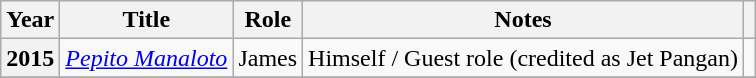<table class="wikitable sortable plainrowheaders">
<tr>
<th scope="col">Year</th>
<th scope="col">Title</th>
<th scope="col">Role</th>
<th scope="col">Notes</th>
<th scope="col" class="unsortable"></th>
</tr>
<tr>
<th scope=row>2015</th>
<td><em><a href='#'>Pepito Manaloto</a></em></td>
<td>James</td>
<td>Himself / Guest role (credited as Jet Pangan)</td>
<td></td>
</tr>
<tr>
</tr>
</table>
